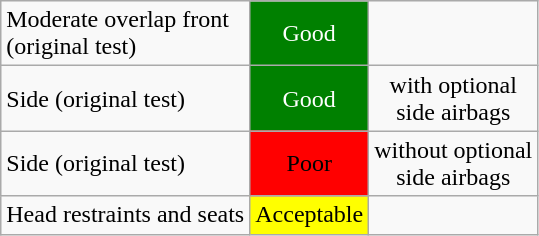<table class="wikitable">
<tr>
<td>Moderate overlap front<br>(original test)</td>
<td style="text-align:center;color:white;background:green">Good</td>
</tr>
<tr>
<td>Side (original test)</td>
<td style="text-align:center;color:white;background:green">Good</td>
<td style="text-align:center">with optional<br>side airbags</td>
</tr>
<tr>
<td>Side (original test)</td>
<td style="text-align:center;color:black;background:red">Poor</td>
<td style="text-align:center">without optional<br>side airbags</td>
</tr>
<tr>
<td>Head restraints and seats</td>
<td style="text-align:center;color:black;background:yellow">Acceptable</td>
<td></td>
</tr>
</table>
